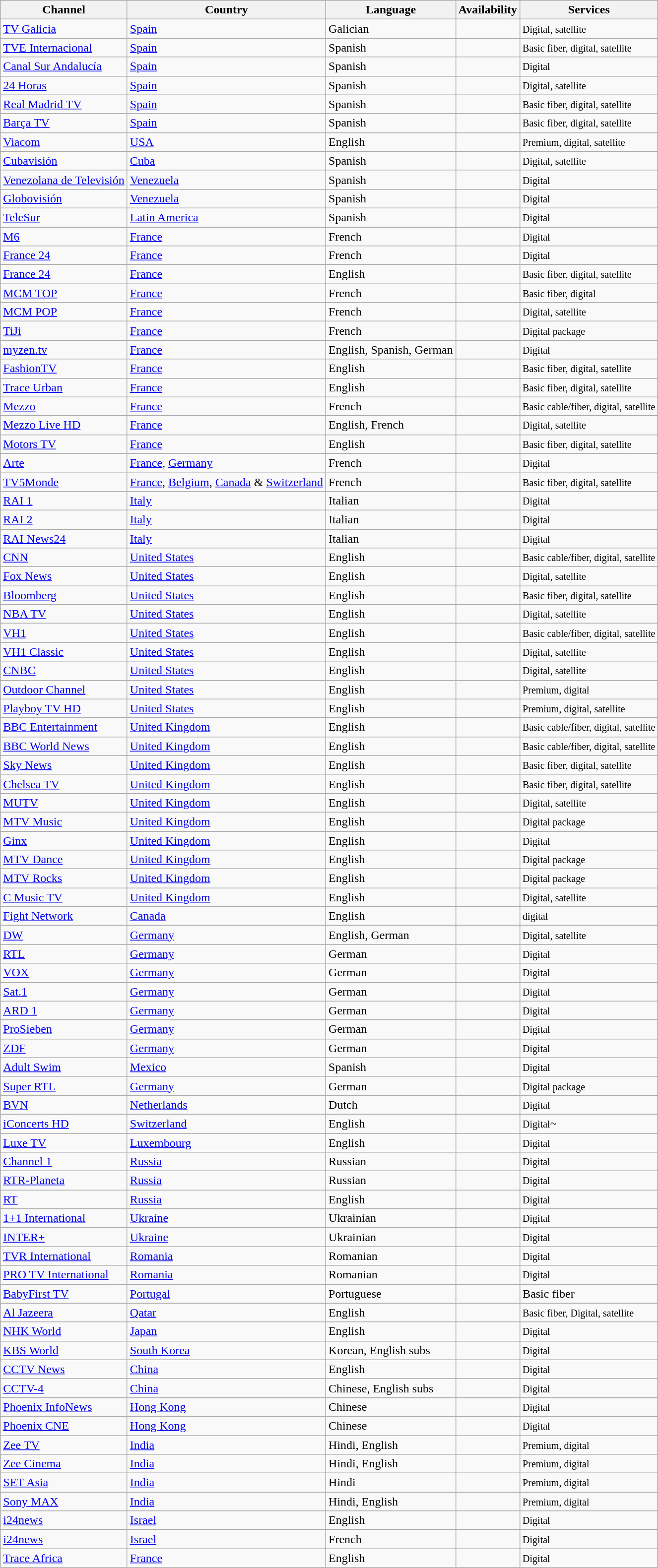<table class="wikitable sortable">
<tr>
<th>Channel</th>
<th>Country</th>
<th>Language</th>
<th>Availability</th>
<th>Services</th>
</tr>
<tr>
<td><a href='#'>TV Galicia</a></td>
<td><a href='#'>Spain</a></td>
<td>Galician</td>
<td></td>
<td><small>Digital, satellite</small></td>
</tr>
<tr>
<td><a href='#'>TVE Internacional</a></td>
<td><a href='#'>Spain</a></td>
<td>Spanish</td>
<td></td>
<td><small>Basic fiber, digital, satellite</small></td>
</tr>
<tr>
<td><a href='#'>Canal Sur Andalucía</a></td>
<td><a href='#'>Spain</a></td>
<td>Spanish</td>
<td></td>
<td><small>Digital</small></td>
</tr>
<tr>
<td><a href='#'>24 Horas</a></td>
<td><a href='#'>Spain</a></td>
<td>Spanish</td>
<td></td>
<td><small>Digital, satellite</small></td>
</tr>
<tr>
<td><a href='#'>Real Madrid TV</a></td>
<td><a href='#'>Spain</a></td>
<td>Spanish</td>
<td></td>
<td><small>Basic fiber, digital, satellite</small></td>
</tr>
<tr>
<td><a href='#'>Barça TV</a></td>
<td><a href='#'>Spain</a></td>
<td>Spanish</td>
<td></td>
<td><small>Basic fiber, digital, satellite</small></td>
</tr>
<tr>
<td><a href='#'>Viacom</a></td>
<td><a href='#'>USA</a></td>
<td>English</td>
<td></td>
<td><small>Premium, digital, satellite</small></td>
</tr>
<tr>
<td><a href='#'>Cubavisión</a></td>
<td><a href='#'>Cuba</a></td>
<td>Spanish</td>
<td></td>
<td><small>Digital, satellite</small></td>
</tr>
<tr>
<td><a href='#'>Venezolana de Televisión</a></td>
<td><a href='#'>Venezuela</a></td>
<td>Spanish</td>
<td></td>
<td><small>Digital</small></td>
</tr>
<tr>
<td><a href='#'>Globovisión</a></td>
<td><a href='#'>Venezuela</a></td>
<td>Spanish</td>
<td></td>
<td><small>Digital</small></td>
</tr>
<tr>
<td><a href='#'>TeleSur</a></td>
<td><a href='#'>Latin America</a></td>
<td>Spanish</td>
<td></td>
<td><small>Digital</small></td>
</tr>
<tr>
<td><a href='#'>M6</a></td>
<td><a href='#'>France</a></td>
<td>French</td>
<td></td>
<td><small>Digital</small></td>
</tr>
<tr>
<td><a href='#'>France 24</a></td>
<td><a href='#'>France</a></td>
<td>French</td>
<td></td>
<td><small>Digital</small></td>
</tr>
<tr>
<td><a href='#'>France 24</a></td>
<td><a href='#'>France</a></td>
<td>English</td>
<td></td>
<td><small>Basic fiber, digital, satellite</small></td>
</tr>
<tr>
<td><a href='#'>MCM TOP</a></td>
<td><a href='#'>France</a></td>
<td>French</td>
<td></td>
<td><small>Basic fiber, digital</small></td>
</tr>
<tr>
<td><a href='#'>MCM POP</a></td>
<td><a href='#'>France</a></td>
<td>French</td>
<td></td>
<td><small>Digital, satellite</small></td>
</tr>
<tr>
<td><a href='#'>TiJi</a></td>
<td><a href='#'>France</a></td>
<td>French</td>
<td></td>
<td><small>Digital package</small></td>
</tr>
<tr>
<td><a href='#'>myzen.tv</a></td>
<td><a href='#'>France</a></td>
<td>English, Spanish, German</td>
<td></td>
<td><small>Digital</small></td>
</tr>
<tr>
<td><a href='#'>FashionTV</a></td>
<td><a href='#'>France</a></td>
<td>English</td>
<td></td>
<td><small>Basic fiber, digital, satellite</small></td>
</tr>
<tr>
<td><a href='#'>Trace Urban</a></td>
<td><a href='#'>France</a></td>
<td>English</td>
<td></td>
<td><small>Basic fiber, digital, satellite</small></td>
</tr>
<tr>
<td><a href='#'>Mezzo</a></td>
<td><a href='#'>France</a></td>
<td>French</td>
<td></td>
<td><small>Basic cable/fiber, digital, satellite</small></td>
</tr>
<tr>
<td><a href='#'>Mezzo Live HD</a></td>
<td><a href='#'>France</a></td>
<td>English, French</td>
<td></td>
<td><small>Digital, satellite</small></td>
</tr>
<tr>
<td><a href='#'>Motors TV</a></td>
<td><a href='#'>France</a></td>
<td>English</td>
<td></td>
<td><small>Basic fiber, digital, satellite</small></td>
</tr>
<tr>
<td><a href='#'>Arte</a></td>
<td><a href='#'>France</a>, <a href='#'>Germany</a></td>
<td>French</td>
<td></td>
<td><small>Digital</small></td>
</tr>
<tr>
<td><a href='#'>TV5Monde</a></td>
<td><a href='#'>France</a>, <a href='#'>Belgium</a>, <a href='#'>Canada</a> & <a href='#'>Switzerland</a></td>
<td>French</td>
<td></td>
<td><small>Basic fiber, digital, satellite</small></td>
</tr>
<tr>
<td><a href='#'>RAI 1</a></td>
<td><a href='#'>Italy</a></td>
<td>Italian</td>
<td></td>
<td><small>Digital</small></td>
</tr>
<tr>
<td><a href='#'>RAI 2</a></td>
<td><a href='#'>Italy</a></td>
<td>Italian</td>
<td></td>
<td><small>Digital</small></td>
</tr>
<tr>
<td><a href='#'>RAI News24</a></td>
<td><a href='#'>Italy</a></td>
<td>Italian</td>
<td></td>
<td><small>Digital</small></td>
</tr>
<tr>
<td><a href='#'>CNN</a></td>
<td><a href='#'>United States</a></td>
<td>English</td>
<td></td>
<td><small>Basic cable/fiber, digital, satellite</small></td>
</tr>
<tr>
<td><a href='#'>Fox News</a></td>
<td><a href='#'>United States</a></td>
<td>English</td>
<td></td>
<td><small>Digital, satellite</small></td>
</tr>
<tr>
<td><a href='#'>Bloomberg</a></td>
<td><a href='#'>United States</a></td>
<td>English</td>
<td></td>
<td><small>Basic fiber, digital, satellite</small></td>
</tr>
<tr>
<td><a href='#'>NBA TV</a></td>
<td><a href='#'>United States</a></td>
<td>English</td>
<td></td>
<td><small>Digital, satellite</small></td>
</tr>
<tr>
<td><a href='#'>VH1</a></td>
<td><a href='#'>United States</a></td>
<td>English</td>
<td></td>
<td><small>Basic cable/fiber, digital, satellite</small></td>
</tr>
<tr>
<td><a href='#'>VH1 Classic</a></td>
<td><a href='#'>United States</a></td>
<td>English</td>
<td></td>
<td><small>Digital, satellite</small></td>
</tr>
<tr>
<td><a href='#'>CNBC</a></td>
<td><a href='#'>United States</a></td>
<td>English</td>
<td></td>
<td><small>Digital, satellite</small></td>
</tr>
<tr>
<td><a href='#'>Outdoor Channel</a></td>
<td><a href='#'>United States</a></td>
<td>English</td>
<td></td>
<td><small>Premium, digital</small></td>
</tr>
<tr>
<td><a href='#'>Playboy TV HD</a></td>
<td><a href='#'>United States</a></td>
<td>English</td>
<td></td>
<td><small>Premium, digital, satellite</small></td>
</tr>
<tr>
<td><a href='#'>BBC Entertainment</a></td>
<td><a href='#'>United Kingdom</a></td>
<td>English</td>
<td></td>
<td><small>Basic cable/fiber, digital, satellite</small></td>
</tr>
<tr>
<td><a href='#'>BBC World News</a></td>
<td><a href='#'>United Kingdom</a></td>
<td>English</td>
<td></td>
<td><small>Basic cable/fiber, digital, satellite</small></td>
</tr>
<tr>
<td><a href='#'>Sky News</a></td>
<td><a href='#'>United Kingdom</a></td>
<td>English</td>
<td></td>
<td><small>Basic fiber, digital, satellite</small></td>
</tr>
<tr>
<td><a href='#'>Chelsea TV</a></td>
<td><a href='#'>United Kingdom</a></td>
<td>English</td>
<td></td>
<td><small>Basic fiber, digital, satellite</small></td>
</tr>
<tr>
<td><a href='#'>MUTV</a></td>
<td><a href='#'>United Kingdom</a></td>
<td>English</td>
<td></td>
<td><small>Digital, satellite</small></td>
</tr>
<tr>
<td><a href='#'>MTV Music</a></td>
<td><a href='#'>United Kingdom</a></td>
<td>English</td>
<td></td>
<td><small>Digital package</small></td>
</tr>
<tr>
<td><a href='#'>Ginx</a></td>
<td><a href='#'>United Kingdom</a></td>
<td>English</td>
<td></td>
<td><small>Digital</small></td>
</tr>
<tr>
<td><a href='#'>MTV Dance</a></td>
<td><a href='#'>United Kingdom</a></td>
<td>English</td>
<td></td>
<td><small>Digital package</small></td>
</tr>
<tr>
<td><a href='#'>MTV Rocks</a></td>
<td><a href='#'>United Kingdom</a></td>
<td>English</td>
<td></td>
<td><small>Digital package</small></td>
</tr>
<tr>
<td><a href='#'>C Music TV</a></td>
<td><a href='#'>United Kingdom</a></td>
<td>English</td>
<td></td>
<td><small>Digital, satellite</small></td>
</tr>
<tr>
<td><a href='#'>Fight Network</a></td>
<td><a href='#'>Canada</a></td>
<td>English</td>
<td></td>
<td><small>digital</small></td>
</tr>
<tr>
<td><a href='#'>DW</a></td>
<td><a href='#'>Germany</a></td>
<td>English, German</td>
<td></td>
<td><small>Digital, satellite</small></td>
</tr>
<tr>
<td><a href='#'>RTL</a></td>
<td><a href='#'>Germany</a></td>
<td>German</td>
<td></td>
<td><small>Digital</small></td>
</tr>
<tr>
<td><a href='#'>VOX</a></td>
<td><a href='#'>Germany</a></td>
<td>German</td>
<td></td>
<td><small>Digital</small></td>
</tr>
<tr>
<td><a href='#'>Sat.1</a></td>
<td><a href='#'>Germany</a></td>
<td>German</td>
<td></td>
<td><small>Digital</small></td>
</tr>
<tr>
<td><a href='#'>ARD 1</a></td>
<td><a href='#'>Germany</a></td>
<td>German</td>
<td></td>
<td><small>Digital</small></td>
</tr>
<tr>
<td><a href='#'>ProSieben</a></td>
<td><a href='#'>Germany</a></td>
<td>German</td>
<td></td>
<td><small>Digital</small></td>
</tr>
<tr>
<td><a href='#'>ZDF</a></td>
<td><a href='#'>Germany</a></td>
<td>German</td>
<td></td>
<td><small>Digital</small></td>
</tr>
<tr>
<td><a href='#'>Adult Swim</a></td>
<td><a href='#'>Mexico</a></td>
<td>Spanish</td>
<td></td>
<td><small>Digital</small></td>
</tr>
<tr>
<td><a href='#'>Super RTL</a></td>
<td><a href='#'>Germany</a></td>
<td>German</td>
<td></td>
<td><small>Digital package</small></td>
</tr>
<tr>
<td><a href='#'>BVN</a></td>
<td><a href='#'>Netherlands</a></td>
<td>Dutch</td>
<td></td>
<td><small>Digital</small></td>
</tr>
<tr>
<td><a href='#'>iConcerts HD</a></td>
<td><a href='#'>Switzerland</a></td>
<td>English</td>
<td></td>
<td><small>Digital</small>~</td>
</tr>
<tr>
<td><a href='#'>Luxe TV</a></td>
<td><a href='#'>Luxembourg</a></td>
<td>English</td>
<td></td>
<td><small>Digital</small></td>
</tr>
<tr>
<td><a href='#'>Channel 1</a></td>
<td><a href='#'>Russia</a></td>
<td>Russian</td>
<td></td>
<td><small>Digital</small></td>
</tr>
<tr>
<td><a href='#'>RTR-Planeta</a></td>
<td><a href='#'>Russia</a></td>
<td>Russian</td>
<td></td>
<td><small>Digital</small></td>
</tr>
<tr>
<td><a href='#'>RT</a></td>
<td><a href='#'>Russia</a></td>
<td>English</td>
<td></td>
<td><small>Digital</small></td>
</tr>
<tr>
<td><a href='#'>1+1 International</a></td>
<td><a href='#'>Ukraine</a></td>
<td>Ukrainian</td>
<td></td>
<td><small>Digital</small></td>
</tr>
<tr>
<td><a href='#'>INTER+</a></td>
<td><a href='#'>Ukraine</a></td>
<td>Ukrainian</td>
<td></td>
<td><small>Digital</small></td>
</tr>
<tr>
<td><a href='#'>TVR International</a></td>
<td><a href='#'>Romania</a></td>
<td>Romanian</td>
<td></td>
<td><small>Digital</small></td>
</tr>
<tr>
<td><a href='#'>PRO TV International</a></td>
<td><a href='#'>Romania</a></td>
<td>Romanian</td>
<td></td>
<td><small>Digital</small></td>
</tr>
<tr>
<td><a href='#'>BabyFirst TV</a></td>
<td><a href='#'>Portugal</a></td>
<td>Portuguese</td>
<td></td>
<td>Basic fiber</td>
</tr>
<tr>
<td><a href='#'>Al Jazeera</a></td>
<td><a href='#'>Qatar</a></td>
<td>English</td>
<td></td>
<td><small>Basic fiber, Digital, satellite</small></td>
</tr>
<tr>
<td><a href='#'>NHK World</a></td>
<td><a href='#'>Japan</a></td>
<td>English</td>
<td></td>
<td><small>Digital</small></td>
</tr>
<tr>
<td><a href='#'>KBS World</a></td>
<td><a href='#'>South Korea</a></td>
<td>Korean, English subs</td>
<td></td>
<td><small>Digital</small></td>
</tr>
<tr>
<td><a href='#'>CCTV News</a></td>
<td><a href='#'>China</a></td>
<td>English</td>
<td></td>
<td><small>Digital</small></td>
</tr>
<tr>
<td><a href='#'>CCTV-4</a></td>
<td><a href='#'>China</a></td>
<td>Chinese, English subs</td>
<td></td>
<td><small>Digital</small></td>
</tr>
<tr>
<td><a href='#'>Phoenix InfoNews</a></td>
<td><a href='#'>Hong Kong</a></td>
<td>Chinese</td>
<td></td>
<td><small>Digital</small></td>
</tr>
<tr>
<td><a href='#'>Phoenix CNE</a></td>
<td><a href='#'>Hong Kong</a></td>
<td>Chinese</td>
<td></td>
<td><small>Digital</small></td>
</tr>
<tr>
<td><a href='#'>Zee TV</a></td>
<td><a href='#'>India</a></td>
<td>Hindi, English</td>
<td></td>
<td><small>Premium, digital</small></td>
</tr>
<tr>
<td><a href='#'>Zee Cinema</a></td>
<td><a href='#'>India</a></td>
<td>Hindi, English</td>
<td></td>
<td><small>Premium, digital</small></td>
</tr>
<tr>
<td><a href='#'>SET Asia</a></td>
<td><a href='#'>India</a></td>
<td>Hindi</td>
<td></td>
<td><small>Premium, digital</small></td>
</tr>
<tr>
<td><a href='#'>Sony MAX</a></td>
<td><a href='#'>India</a></td>
<td>Hindi, English</td>
<td></td>
<td><small>Premium, digital</small></td>
</tr>
<tr>
<td><a href='#'>i24news</a></td>
<td><a href='#'>Israel</a></td>
<td>English</td>
<td></td>
<td><small>Digital</small></td>
</tr>
<tr>
<td><a href='#'>i24news</a></td>
<td><a href='#'>Israel</a></td>
<td>French</td>
<td></td>
<td><small>Digital</small></td>
</tr>
<tr>
<td><a href='#'>Trace Africa</a></td>
<td><a href='#'>France</a></td>
<td>English</td>
<td></td>
<td><small>Digital</small></td>
</tr>
</table>
